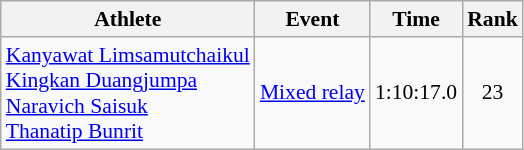<table class="wikitable" style="font-size:90%">
<tr>
<th>Athlete</th>
<th>Event</th>
<th>Time</th>
<th>Rank</th>
</tr>
<tr align=center>
<td align=left><a href='#'>Kanyawat Limsamutchaikul</a><br><a href='#'>Kingkan Duangjumpa</a><br><a href='#'>Naravich Saisuk</a><br><a href='#'>Thanatip Bunrit</a></td>
<td align=left><a href='#'>Mixed relay</a></td>
<td>1:10:17.0</td>
<td>23</td>
</tr>
</table>
